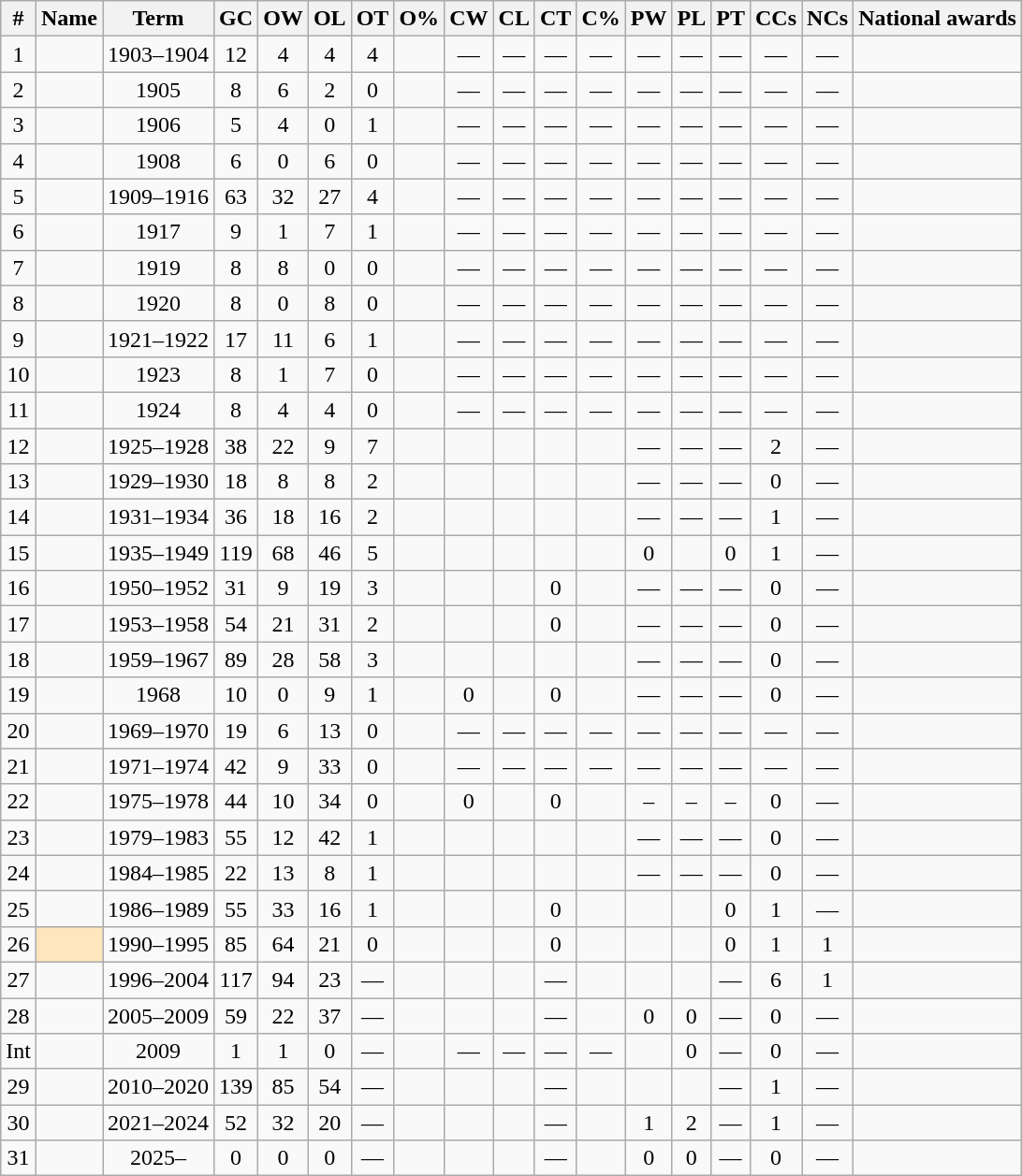<table class="wikitable sortable" style="text-align:center;">
<tr>
<th>#</th>
<th>Name</th>
<th>Term</th>
<th>GC</th>
<th>OW</th>
<th>OL</th>
<th>OT</th>
<th>O%</th>
<th>CW</th>
<th>CL</th>
<th>CT</th>
<th>C%</th>
<th>PW</th>
<th>PL</th>
<th>PT</th>
<th>CCs</th>
<th>NCs</th>
<th class="unsortable">National awards</th>
</tr>
<tr>
<td>1</td>
<td></td>
<td>1903–1904</td>
<td>12</td>
<td>4</td>
<td>4</td>
<td>4</td>
<td></td>
<td>—</td>
<td>—</td>
<td>—</td>
<td>—</td>
<td>—</td>
<td>—</td>
<td>—</td>
<td>—</td>
<td>—</td>
<td> </td>
</tr>
<tr>
<td>2</td>
<td></td>
<td>1905</td>
<td>8</td>
<td>6</td>
<td>2</td>
<td>0</td>
<td></td>
<td>—</td>
<td>—</td>
<td>—</td>
<td>—</td>
<td>—</td>
<td>—</td>
<td>—</td>
<td>—</td>
<td>—</td>
<td> </td>
</tr>
<tr>
<td>3</td>
<td></td>
<td>1906</td>
<td>5</td>
<td>4</td>
<td>0</td>
<td>1</td>
<td></td>
<td>—</td>
<td>—</td>
<td>—</td>
<td>—</td>
<td>—</td>
<td>—</td>
<td>—</td>
<td>—</td>
<td>—</td>
<td> </td>
</tr>
<tr>
<td>4</td>
<td></td>
<td>1908</td>
<td>6</td>
<td>0</td>
<td>6</td>
<td>0</td>
<td></td>
<td>—</td>
<td>—</td>
<td>—</td>
<td>—</td>
<td>—</td>
<td>—</td>
<td>—</td>
<td>—</td>
<td>—</td>
<td> </td>
</tr>
<tr>
<td>5</td>
<td></td>
<td>1909–1916</td>
<td>63</td>
<td>32</td>
<td>27</td>
<td>4</td>
<td></td>
<td>—</td>
<td>—</td>
<td>—</td>
<td>—</td>
<td>—</td>
<td>—</td>
<td>—</td>
<td>—</td>
<td>—</td>
<td> </td>
</tr>
<tr>
<td>6</td>
<td></td>
<td>1917</td>
<td>9</td>
<td>1</td>
<td>7</td>
<td>1</td>
<td></td>
<td>—</td>
<td>—</td>
<td>—</td>
<td>—</td>
<td>—</td>
<td>—</td>
<td>—</td>
<td>—</td>
<td>—</td>
<td> </td>
</tr>
<tr>
<td>7</td>
<td></td>
<td>1919</td>
<td>8</td>
<td>8</td>
<td>0</td>
<td>0</td>
<td></td>
<td>—</td>
<td>—</td>
<td>—</td>
<td>—</td>
<td>—</td>
<td>—</td>
<td>—</td>
<td>—</td>
<td>—</td>
<td> </td>
</tr>
<tr>
<td>8</td>
<td></td>
<td>1920</td>
<td>8</td>
<td>0</td>
<td>8</td>
<td>0</td>
<td></td>
<td>—</td>
<td>—</td>
<td>—</td>
<td>—</td>
<td>—</td>
<td>—</td>
<td>—</td>
<td>—</td>
<td>—</td>
<td> </td>
</tr>
<tr>
<td>9</td>
<td></td>
<td>1921–1922</td>
<td>17</td>
<td>11</td>
<td>6</td>
<td>1</td>
<td></td>
<td>—</td>
<td>—</td>
<td>—</td>
<td>—</td>
<td>—</td>
<td>—</td>
<td>—</td>
<td>—</td>
<td>—</td>
<td> </td>
</tr>
<tr>
<td>10</td>
<td></td>
<td>1923</td>
<td>8</td>
<td>1</td>
<td>7</td>
<td>0</td>
<td></td>
<td>—</td>
<td>—</td>
<td>—</td>
<td>—</td>
<td>—</td>
<td>—</td>
<td>—</td>
<td>—</td>
<td>—</td>
<td> </td>
</tr>
<tr>
<td>11</td>
<td></td>
<td>1924</td>
<td>8</td>
<td>4</td>
<td>4</td>
<td>0</td>
<td></td>
<td>—</td>
<td>—</td>
<td>—</td>
<td>—</td>
<td>—</td>
<td>—</td>
<td>—</td>
<td>—</td>
<td>—</td>
<td> </td>
</tr>
<tr>
<td>12</td>
<td></td>
<td>1925–1928</td>
<td>38</td>
<td>22</td>
<td>9</td>
<td>7</td>
<td></td>
<td></td>
<td></td>
<td></td>
<td></td>
<td>—</td>
<td>—</td>
<td>—</td>
<td>2</td>
<td>—</td>
<td> </td>
</tr>
<tr>
<td>13</td>
<td></td>
<td>1929–1930</td>
<td>18</td>
<td>8</td>
<td>8</td>
<td>2</td>
<td></td>
<td></td>
<td></td>
<td></td>
<td></td>
<td>—</td>
<td>—</td>
<td>—</td>
<td>0</td>
<td>—</td>
<td> </td>
</tr>
<tr>
<td>14</td>
<td></td>
<td>1931–1934</td>
<td>36</td>
<td>18</td>
<td>16</td>
<td>2</td>
<td></td>
<td></td>
<td></td>
<td></td>
<td></td>
<td>—</td>
<td>—</td>
<td>—</td>
<td>1</td>
<td>—</td>
<td> </td>
</tr>
<tr>
<td>15</td>
<td></td>
<td>1935–1949</td>
<td>119</td>
<td>68</td>
<td>46</td>
<td>5</td>
<td></td>
<td></td>
<td></td>
<td></td>
<td></td>
<td>0</td>
<td></td>
<td>0</td>
<td>1</td>
<td>—</td>
<td> </td>
</tr>
<tr>
<td>16</td>
<td></td>
<td>1950–1952</td>
<td>31</td>
<td>9</td>
<td>19</td>
<td>3</td>
<td></td>
<td></td>
<td></td>
<td>0</td>
<td></td>
<td>—</td>
<td>—</td>
<td>—</td>
<td>0</td>
<td>—</td>
<td> </td>
</tr>
<tr>
<td>17</td>
<td></td>
<td>1953–1958</td>
<td>54</td>
<td>21</td>
<td>31</td>
<td>2</td>
<td></td>
<td></td>
<td></td>
<td>0</td>
<td></td>
<td>—</td>
<td>—</td>
<td>—</td>
<td>0</td>
<td>—</td>
<td> </td>
</tr>
<tr>
<td>18</td>
<td></td>
<td>1959–1967</td>
<td>89</td>
<td>28</td>
<td>58</td>
<td>3</td>
<td></td>
<td></td>
<td></td>
<td></td>
<td></td>
<td>—</td>
<td>—</td>
<td>—</td>
<td>0</td>
<td>—</td>
<td> </td>
</tr>
<tr>
<td>19</td>
<td></td>
<td>1968</td>
<td>10</td>
<td>0</td>
<td>9</td>
<td>1</td>
<td></td>
<td>0</td>
<td></td>
<td>0</td>
<td></td>
<td>—</td>
<td>—</td>
<td>—</td>
<td>0</td>
<td>—</td>
<td> </td>
</tr>
<tr>
<td>20</td>
<td></td>
<td>1969–1970</td>
<td>19</td>
<td>6</td>
<td>13</td>
<td>0</td>
<td></td>
<td>—</td>
<td>—</td>
<td>—</td>
<td>—</td>
<td>—</td>
<td>—</td>
<td>—</td>
<td>—</td>
<td>—</td>
<td> </td>
</tr>
<tr>
<td>21</td>
<td></td>
<td>1971–1974</td>
<td>42</td>
<td>9</td>
<td>33</td>
<td>0</td>
<td></td>
<td>—</td>
<td>—</td>
<td>—</td>
<td>—</td>
<td>—</td>
<td>—</td>
<td>—</td>
<td>—</td>
<td>—</td>
<td> </td>
</tr>
<tr>
<td>22</td>
<td></td>
<td>1975–1978</td>
<td>44</td>
<td>10</td>
<td>34</td>
<td>0</td>
<td></td>
<td>0</td>
<td></td>
<td>0</td>
<td></td>
<td>–</td>
<td>–</td>
<td>–</td>
<td>0</td>
<td>—</td>
<td> </td>
</tr>
<tr>
<td>23</td>
<td></td>
<td>1979–1983</td>
<td>55</td>
<td>12</td>
<td>42</td>
<td>1</td>
<td></td>
<td></td>
<td></td>
<td></td>
<td></td>
<td>—</td>
<td>—</td>
<td>—</td>
<td>0</td>
<td>—</td>
<td> </td>
</tr>
<tr>
<td>24</td>
<td></td>
<td>1984–1985</td>
<td>22</td>
<td>13</td>
<td>8</td>
<td>1</td>
<td></td>
<td></td>
<td></td>
<td></td>
<td></td>
<td>—</td>
<td>—</td>
<td>—</td>
<td>0</td>
<td>—</td>
<td> </td>
</tr>
<tr>
<td>25</td>
<td></td>
<td>1986–1989</td>
<td>55</td>
<td>33</td>
<td>16</td>
<td>1</td>
<td></td>
<td></td>
<td></td>
<td>0</td>
<td></td>
<td></td>
<td></td>
<td>0</td>
<td>1</td>
<td>—</td>
<td> </td>
</tr>
<tr>
<td>26</td>
<td align="center" bgcolor="#FFE6BD"><sup></sup></td>
<td>1990–1995</td>
<td>85</td>
<td>64</td>
<td>21</td>
<td>0</td>
<td></td>
<td></td>
<td></td>
<td>0</td>
<td></td>
<td></td>
<td></td>
<td>0</td>
<td>1</td>
<td>1</td>
<td> </td>
</tr>
<tr>
<td>27</td>
<td></td>
<td>1996–2004</td>
<td>117</td>
<td>94</td>
<td>23</td>
<td>—</td>
<td></td>
<td></td>
<td></td>
<td>—</td>
<td></td>
<td></td>
<td></td>
<td>—</td>
<td>6</td>
<td>1</td>
<td> </td>
</tr>
<tr>
<td>28</td>
<td></td>
<td>2005–2009</td>
<td>59</td>
<td>22</td>
<td>37</td>
<td>—</td>
<td></td>
<td></td>
<td></td>
<td>—</td>
<td></td>
<td>0</td>
<td>0</td>
<td>—</td>
<td>0</td>
<td>—</td>
<td> </td>
</tr>
<tr>
<td>Int</td>
<td><br></td>
<td>2009</td>
<td>1</td>
<td>1</td>
<td>0</td>
<td>—</td>
<td></td>
<td>—</td>
<td>—</td>
<td>—</td>
<td>—</td>
<td></td>
<td>0</td>
<td>—</td>
<td>0</td>
<td>—</td>
<td> </td>
</tr>
<tr>
<td>29</td>
<td></td>
<td>2010–2020</td>
<td>139</td>
<td>85</td>
<td>54</td>
<td>—</td>
<td></td>
<td></td>
<td></td>
<td>—</td>
<td></td>
<td></td>
<td></td>
<td>—</td>
<td>1</td>
<td>—</td>
<td> </td>
</tr>
<tr>
<td>30</td>
<td></td>
<td>2021–2024</td>
<td>52</td>
<td>32</td>
<td>20</td>
<td>—</td>
<td></td>
<td></td>
<td></td>
<td>—</td>
<td></td>
<td>1</td>
<td>2</td>
<td>—</td>
<td>1</td>
<td>—</td>
<td> </td>
</tr>
<tr>
<td>31</td>
<td></td>
<td>2025–</td>
<td>0</td>
<td>0</td>
<td>0</td>
<td>—</td>
<td></td>
<td></td>
<td></td>
<td>—</td>
<td></td>
<td>0</td>
<td>0</td>
<td>—</td>
<td>0</td>
<td>—</td>
<td> </td>
</tr>
</table>
